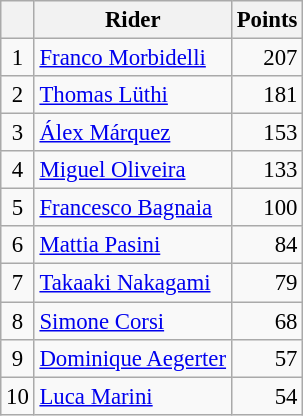<table class="wikitable" style="font-size: 95%;">
<tr>
<th></th>
<th>Rider</th>
<th>Points</th>
</tr>
<tr>
<td align=center>1</td>
<td> <a href='#'>Franco Morbidelli</a></td>
<td align=right>207</td>
</tr>
<tr>
<td align=center>2</td>
<td> <a href='#'>Thomas Lüthi</a></td>
<td align=right>181</td>
</tr>
<tr>
<td align=center>3</td>
<td> <a href='#'>Álex Márquez</a></td>
<td align=right>153</td>
</tr>
<tr>
<td align=center>4</td>
<td> <a href='#'>Miguel Oliveira</a></td>
<td align=right>133</td>
</tr>
<tr>
<td align=center>5</td>
<td> <a href='#'>Francesco Bagnaia</a></td>
<td align=right>100</td>
</tr>
<tr>
<td align=center>6</td>
<td> <a href='#'>Mattia Pasini</a></td>
<td align=right>84</td>
</tr>
<tr>
<td align=center>7</td>
<td> <a href='#'>Takaaki Nakagami</a></td>
<td align=right>79</td>
</tr>
<tr>
<td align=center>8</td>
<td> <a href='#'>Simone Corsi</a></td>
<td align=right>68</td>
</tr>
<tr>
<td align=center>9</td>
<td> <a href='#'>Dominique Aegerter</a></td>
<td align=right>57</td>
</tr>
<tr>
<td align=center>10</td>
<td> <a href='#'>Luca Marini</a></td>
<td align=right>54</td>
</tr>
</table>
